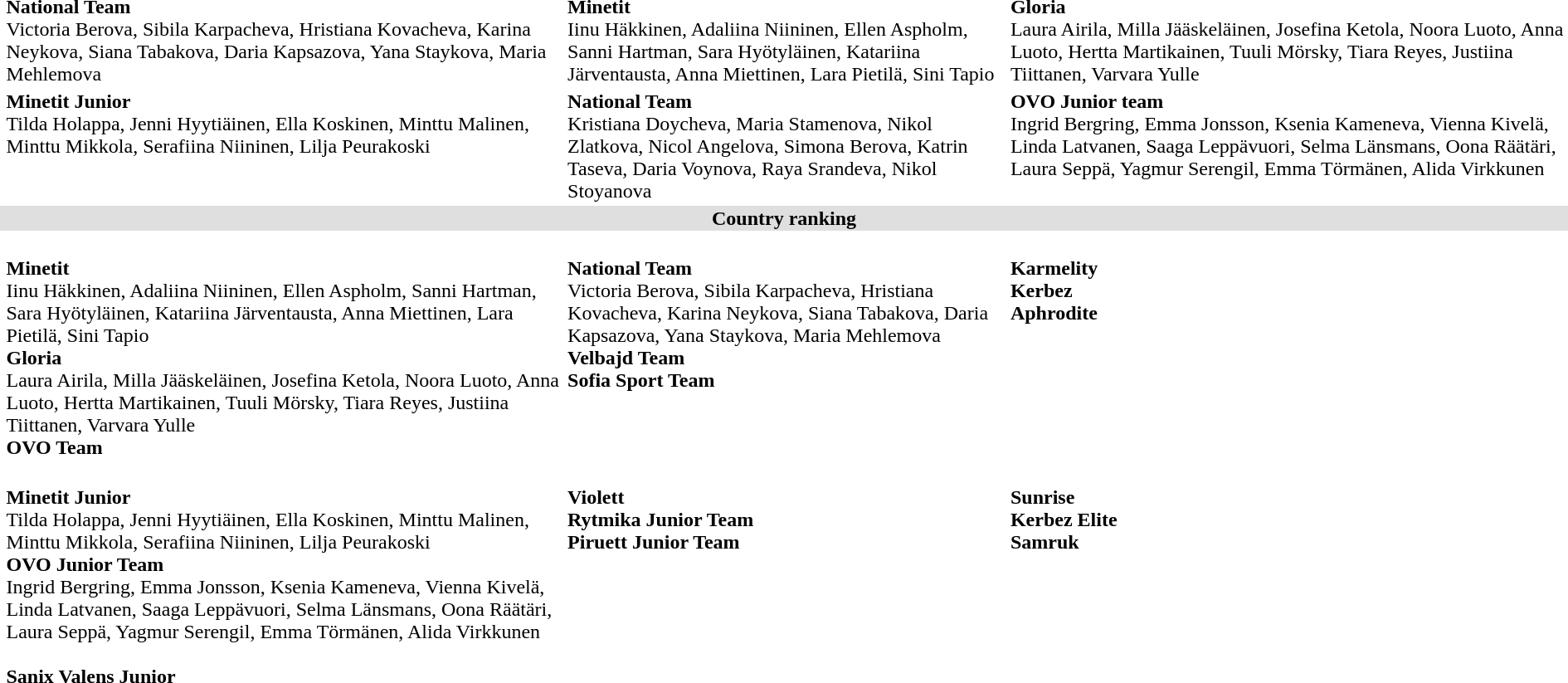<table>
<tr bgcolor="#DFDFDF">
</tr>
<tr>
<th scope=row style="text-align:left"></th>
<td valign="top"><strong>National Team</strong> <br>Victoria Berova, Sibila Karpacheva, Hristiana Kovacheva, Karina Neykova, Siana Tabakova, Daria Kapsazova, Yana Staykova, Maria Mehlemova</td>
<td valign="top"><strong>Minetit</strong>  <br>Iinu Häkkinen, Adaliina Niininen, Ellen Aspholm, Sanni Hartman, Sara Hyötyläinen, Katariina Järventausta, Anna Miettinen, Lara Pietilä, Sini Tapio</td>
<td valign="top"><strong>Gloria</strong> <br>Laura Airila, Milla Jääskeläinen, Josefina Ketola, Noora Luoto, Anna Luoto, Hertta Martikainen, Tuuli Mörsky, Tiara Reyes, Justiina Tiittanen, Varvara Yulle</td>
</tr>
<tr>
<th scope=row style="text-align:left"></th>
<td valign="top"><strong>Minetit Junior</strong> <br>Tilda Holappa, Jenni Hyytiäinen, Ella Koskinen, Minttu Malinen, Minttu Mikkola, Serafiina Niininen, Lilja Peurakoski</td>
<td valign="top"><strong>National Team</strong> <br>Kristiana Doycheva, Maria Stamenova, Nikol Zlatkova, Nicol Angelova, Simona Berova, Katrin Taseva, Daria Voynova, Raya Srandeva, Nikol Stoyanova</td>
<td valign="top"><strong>OVO Junior team</strong> <br>Ingrid Bergring, Emma Jonsson, Ksenia Kameneva, Vienna Kivelä, Linda Latvanen, Saaga Leppävuori, Selma Länsmans, Oona Räätäri, Laura Seppä, Yagmur Serengil, Emma Törmänen, Alida Virkkunen</td>
</tr>
<tr bgcolor="DFDFDF">
<td colspan="4" align="center"><strong>Country ranking</strong></td>
</tr>
<tr>
<th scope=row style="text-align:left"><br></th>
<td valign="top"><strong></strong><br><strong>Minetit</strong><br>Iinu Häkkinen, Adaliina Niininen, Ellen Aspholm, Sanni Hartman, Sara Hyötyläinen, Katariina Järventausta, Anna Miettinen, Lara Pietilä, Sini Tapio<br><strong>Gloria</strong><br>Laura Airila, Milla Jääskeläinen, Josefina Ketola, Noora Luoto, Anna Luoto, Hertta Martikainen, Tuuli Mörsky, Tiara Reyes, Justiina Tiittanen, Varvara Yulle<br><strong>OVO Team</strong></td>
<td valign="top"><strong></strong><br><strong>National Team</strong><br>Victoria Berova, Sibila Karpacheva, Hristiana Kovacheva, Karina Neykova, Siana Tabakova, Daria Kapsazova, Yana Staykova, Maria Mehlemova<br><strong>Velbajd Team</strong><br><strong>Sofia Sport Team</strong></td>
<td valign="top"><strong></strong><br><strong>Karmelity</strong><br><strong>Kerbez</strong><br><strong>Aphrodite</strong></td>
</tr>
<tr>
<th scope=row style="text-align:left"><br></th>
<td valign="top"><strong></strong><br><strong>Minetit Junior</strong><br>Tilda Holappa, Jenni Hyytiäinen, Ella Koskinen, Minttu Malinen, Minttu Mikkola, Serafiina Niininen, Lilja Peurakoski<br><strong>OVO Junior Team</strong><br>Ingrid Bergring, Emma Jonsson, Ksenia Kameneva, Vienna Kivelä, Linda Latvanen, Saaga Leppävuori, Selma Länsmans, Oona Räätäri, Laura Seppä, Yagmur Serengil, Emma Törmänen, Alida Virkkunen<br><br><strong>Sanix Valens Junior</strong></td>
<td valign="top"><strong></strong><br><strong>Violett</strong><br><strong>Rytmika Junior Team</strong><br><strong>Piruett Junior Team </strong></td>
<td valign="top"><strong></strong><br><strong>Sunrise</strong><br><strong>Kerbez Elite</strong><br><strong>Samruk</strong></td>
</tr>
<tr>
</tr>
</table>
